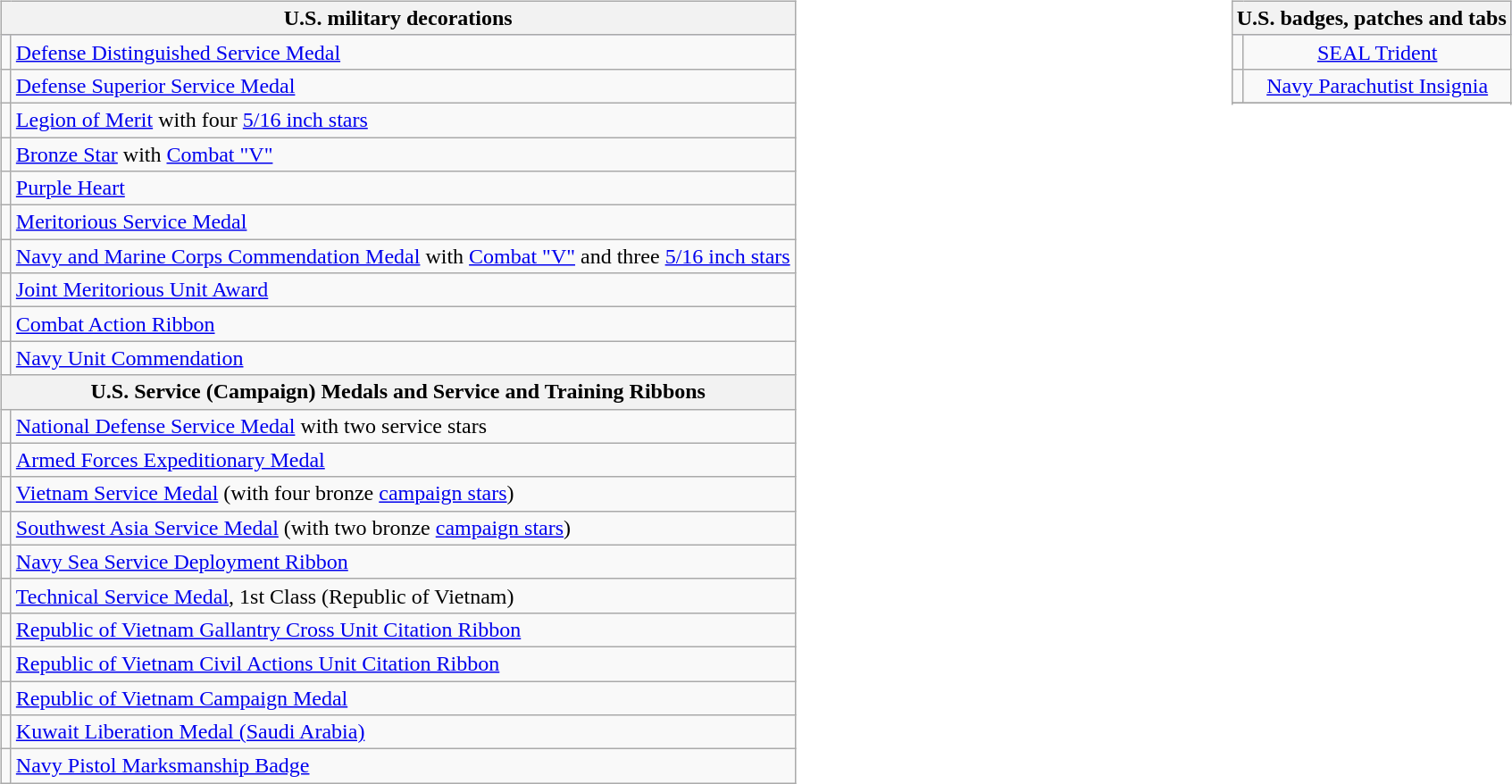<table style="width:100%;">
<tr>
<td valign="top"><br><table class="wikitable">
<tr style="background:#ccf; text-align:center;">
<th colspan="2"><strong>U.S. military decorations</strong></th>
</tr>
<tr>
<td></td>
<td><a href='#'>Defense Distinguished Service Medal</a></td>
</tr>
<tr>
<td></td>
<td><a href='#'>Defense Superior Service Medal</a></td>
</tr>
<tr>
<td></td>
<td><a href='#'>Legion of Merit</a> with four <a href='#'>5/16 inch stars</a></td>
</tr>
<tr>
<td></td>
<td><a href='#'>Bronze Star</a> with <a href='#'>Combat "V"</a></td>
</tr>
<tr>
<td></td>
<td><a href='#'>Purple Heart</a></td>
</tr>
<tr>
<td></td>
<td><a href='#'>Meritorious Service Medal</a></td>
</tr>
<tr>
<td></td>
<td><a href='#'>Navy and Marine Corps Commendation Medal</a> with <a href='#'>Combat "V"</a> and three <a href='#'>5/16 inch stars</a></td>
</tr>
<tr>
<td></td>
<td><a href='#'>Joint Meritorious Unit Award</a></td>
</tr>
<tr>
<td></td>
<td><a href='#'>Combat Action Ribbon</a></td>
</tr>
<tr>
<td></td>
<td><a href='#'>Navy Unit Commendation</a></td>
</tr>
<tr>
<th colspan="2"><strong>U.S. Service (Campaign) Medals and Service and Training Ribbons</strong></th>
</tr>
<tr>
<td></td>
<td><a href='#'>National Defense Service Medal</a> with two service stars</td>
</tr>
<tr>
<td></td>
<td><a href='#'>Armed Forces Expeditionary Medal</a></td>
</tr>
<tr>
<td></td>
<td><a href='#'>Vietnam Service Medal</a> (with four bronze <a href='#'>campaign stars</a>)</td>
</tr>
<tr>
<td></td>
<td><a href='#'>Southwest Asia Service Medal</a> (with two bronze <a href='#'>campaign stars</a>)</td>
</tr>
<tr>
<td></td>
<td><a href='#'>Navy Sea Service Deployment Ribbon</a></td>
</tr>
<tr>
<td></td>
<td><a href='#'>Technical Service Medal</a>, 1st Class (Republic of Vietnam)</td>
</tr>
<tr>
<td></td>
<td><a href='#'>Republic of Vietnam Gallantry Cross Unit Citation Ribbon</a></td>
</tr>
<tr>
<td></td>
<td><a href='#'>Republic of Vietnam Civil Actions Unit Citation Ribbon</a></td>
</tr>
<tr>
<td></td>
<td><a href='#'>Republic of Vietnam Campaign Medal</a></td>
</tr>
<tr>
<td></td>
<td><a href='#'>Kuwait Liberation Medal (Saudi Arabia)</a></td>
</tr>
<tr>
<td></td>
<td><a href='#'>Navy Pistol Marksmanship Badge</a></td>
</tr>
</table>
</td>
<td valign="top"><br><table class="wikitable">
<tr style="background:#ccf; text-align:center;">
<th colspan="2"><strong>U.S. badges, patches and tabs</strong></th>
</tr>
<tr>
<td align=center></td>
<td align=center><a href='#'>SEAL Trident</a></td>
</tr>
<tr>
<td align=center></td>
<td align=center><a href='#'>Navy Parachutist Insignia</a></td>
</tr>
<tr>
</tr>
<tr>
</tr>
</table>
</td>
</tr>
</table>
